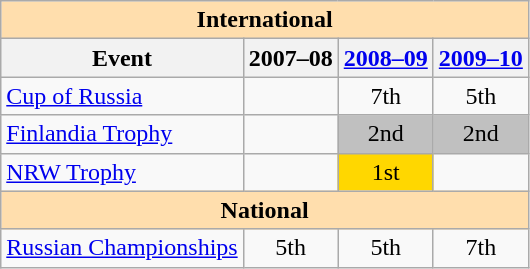<table class="wikitable" style="text-align:center">
<tr>
<th style="background-color: #ffdead; " colspan=4 align=center>International</th>
</tr>
<tr>
<th>Event</th>
<th>2007–08</th>
<th><a href='#'>2008–09</a></th>
<th><a href='#'>2009–10</a></th>
</tr>
<tr>
<td align=left> <a href='#'>Cup of Russia</a></td>
<td></td>
<td>7th</td>
<td>5th</td>
</tr>
<tr>
<td align=left><a href='#'>Finlandia Trophy</a></td>
<td></td>
<td bgcolor=silver>2nd</td>
<td bgcolor=silver>2nd</td>
</tr>
<tr>
<td align=left><a href='#'>NRW Trophy</a></td>
<td></td>
<td bgcolor=gold>1st</td>
<td></td>
</tr>
<tr>
<th style="background-color: #ffdead; " colspan=4 align=center>National</th>
</tr>
<tr>
<td align=left><a href='#'>Russian Championships</a></td>
<td>5th</td>
<td>5th</td>
<td>7th</td>
</tr>
</table>
